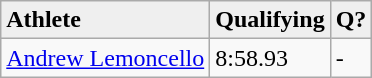<table class="wikitable">
<tr>
<td !align="center" bgcolor="efefef"><strong>Athlete</strong></td>
<td !align="center" bgcolor="efefef"><strong>Qualifying</strong></td>
<td !align="center" bgcolor="efefef"><strong>Q?</strong></td>
</tr>
<tr>
<td><a href='#'>Andrew Lemoncello</a></td>
<td>8:58.93</td>
<td>-</td>
</tr>
</table>
